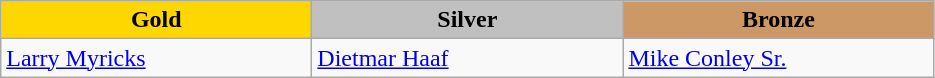<table class="wikitable" style="text-align:left">
<tr align="center">
<td width=200 bgcolor=gold><strong>Gold</strong></td>
<td width=200 bgcolor=silver><strong>Silver</strong></td>
<td width=200 bgcolor=CC9966><strong>Bronze</strong></td>
</tr>
<tr>
<td><a href='#'>Larry Myricks</a><br><em></em></td>
<td><a href='#'>Dietmar Haaf</a><br><em></em></td>
<td><a href='#'>Mike Conley Sr.</a><br><em></em></td>
</tr>
</table>
